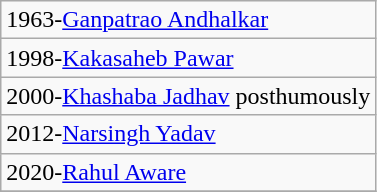<table class="wikitable plainrowheaders" border="1">
<tr>
<td>1963-<a href='#'>Ganpatrao Andhalkar</a></td>
</tr>
<tr>
<td>1998-<a href='#'>Kakasaheb Pawar</a></td>
</tr>
<tr>
<td>2000-<a href='#'>Khashaba Jadhav</a> posthumously</td>
</tr>
<tr>
<td>2012-<a href='#'>Narsingh Yadav</a></td>
</tr>
<tr>
<td>2020-<a href='#'>Rahul Aware</a></td>
</tr>
<tr>
</tr>
</table>
